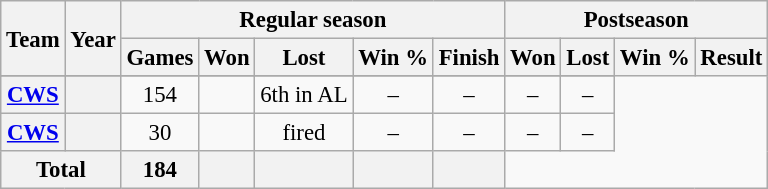<table class="wikitable" style="font-size: 95%; text-align:center;">
<tr>
<th rowspan="2">Team</th>
<th rowspan="2">Year</th>
<th colspan="5">Regular season</th>
<th colspan="4">Postseason</th>
</tr>
<tr>
<th>Games</th>
<th>Won</th>
<th>Lost</th>
<th>Win %</th>
<th>Finish</th>
<th>Won</th>
<th>Lost</th>
<th>Win %</th>
<th>Result</th>
</tr>
<tr>
</tr>
<tr>
<th><a href='#'>CWS</a></th>
<th></th>
<td>154</td>
<td></td>
<td>6th in AL</td>
<td>–</td>
<td>–</td>
<td>–</td>
<td>–</td>
</tr>
<tr>
<th><a href='#'>CWS</a></th>
<th></th>
<td>30</td>
<td></td>
<td>fired</td>
<td>–</td>
<td>–</td>
<td>–</td>
<td>–</td>
</tr>
<tr>
<th colspan="2">Total</th>
<th>184</th>
<th></th>
<th></th>
<th></th>
<th></th>
</tr>
</table>
